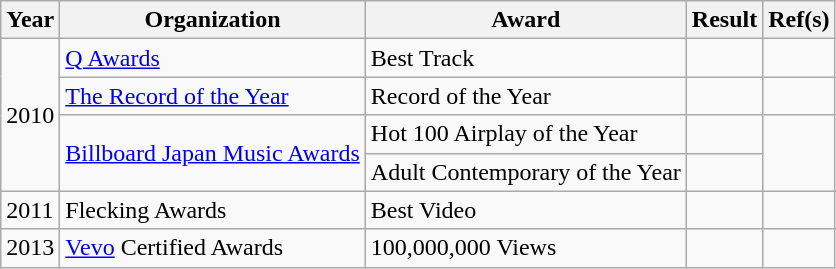<table class="wikitable plainrowheaders">
<tr align=center>
<th scope="col">Year</th>
<th scope="col">Organization</th>
<th scope="col">Award</th>
<th scope="col">Result</th>
<th scope="col">Ref(s)</th>
</tr>
<tr>
<td rowspan="4">2010</td>
<td><a href='#'>Q Awards</a></td>
<td>Best Track</td>
<td></td>
<td style="text-align:center;"></td>
</tr>
<tr>
<td><a href='#'>The Record of the Year</a></td>
<td>Record of the Year</td>
<td></td>
<td style="text-align:center;"></td>
</tr>
<tr>
<td rowspan="2"><a href='#'>Billboard Japan Music Awards</a></td>
<td>Hot 100 Airplay of the Year</td>
<td></td>
<td style="text-align:center;" rowspan="2"></td>
</tr>
<tr>
<td>Adult Contemporary of the Year</td>
<td></td>
</tr>
<tr>
<td>2011</td>
<td>Flecking Awards</td>
<td>Best Video</td>
<td></td>
<td style="text-align:center;"></td>
</tr>
<tr>
<td>2013</td>
<td><a href='#'>Vevo</a> Certified Awards</td>
<td>100,000,000 Views</td>
<td></td>
<td style="text-align:center;"></td>
</tr>
</table>
